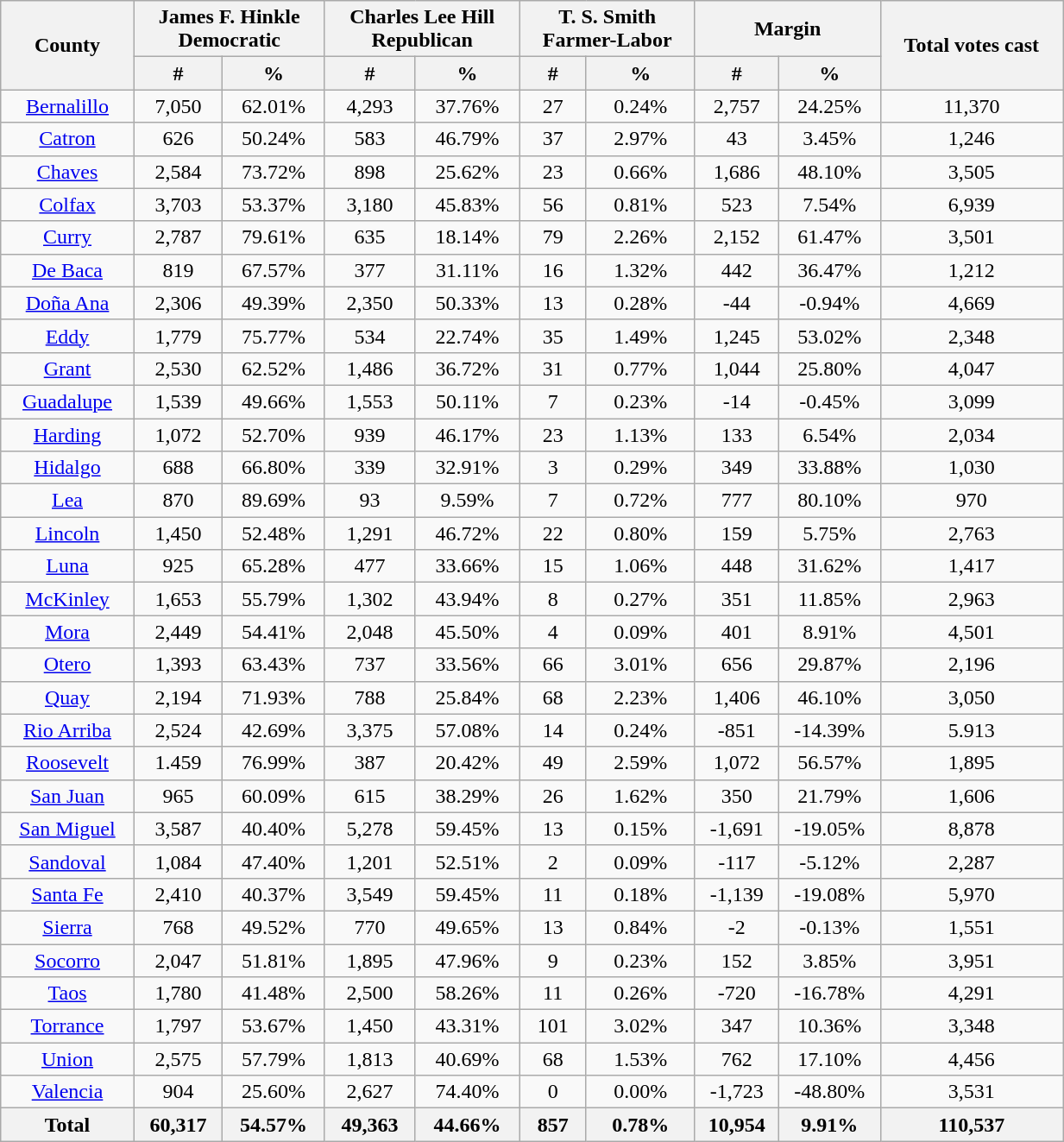<table width="65%" class="wikitable sortable" style="text-align:center">
<tr>
<th style="text-align:center;" rowspan="2">County</th>
<th style="text-align:center;" colspan="2">James F. Hinkle<br>Democratic</th>
<th style="text-align:center;" colspan="2">Charles Lee Hill<br>Republican</th>
<th style="text-align:center;" colspan="2">T. S. Smith<br>Farmer-Labor</th>
<th style="text-align:center;" colspan="2">Margin</th>
<th style="text-align:center;" rowspan="2">Total votes cast</th>
</tr>
<tr>
<th style="text-align:center;" data-sort-type="number">#</th>
<th style="text-align:center;" data-sort-type="number">%</th>
<th style="text-align:center;" data-sort-type="number">#</th>
<th style="text-align:center;" data-sort-type="number">%</th>
<th style="text-align:center;" data-sort-type="number">#</th>
<th style="text-align:center;" data-sort-type="number">%</th>
<th style="text-align:center;" data-sort-type="number">#</th>
<th style="text-align:center;" data-sort-type="number">%</th>
</tr>
<tr style="text-align:center;">
<td><a href='#'>Bernalillo</a></td>
<td>7,050</td>
<td>62.01%</td>
<td>4,293</td>
<td>37.76%</td>
<td>27</td>
<td>0.24%</td>
<td>2,757</td>
<td>24.25%</td>
<td>11,370</td>
</tr>
<tr style="text-align:center;">
<td><a href='#'>Catron</a></td>
<td>626</td>
<td>50.24%</td>
<td>583</td>
<td>46.79%</td>
<td>37</td>
<td>2.97%</td>
<td>43</td>
<td>3.45%</td>
<td>1,246</td>
</tr>
<tr style="text-align:center;">
<td><a href='#'>Chaves</a></td>
<td>2,584</td>
<td>73.72%</td>
<td>898</td>
<td>25.62%</td>
<td>23</td>
<td>0.66%</td>
<td>1,686</td>
<td>48.10%</td>
<td>3,505</td>
</tr>
<tr style="text-align:center;">
<td><a href='#'>Colfax</a></td>
<td>3,703</td>
<td>53.37%</td>
<td>3,180</td>
<td>45.83%</td>
<td>56</td>
<td>0.81%</td>
<td>523</td>
<td>7.54%</td>
<td>6,939</td>
</tr>
<tr style="text-align:center;">
<td><a href='#'>Curry</a></td>
<td>2,787</td>
<td>79.61%</td>
<td>635</td>
<td>18.14%</td>
<td>79</td>
<td>2.26%</td>
<td>2,152</td>
<td>61.47%</td>
<td>3,501</td>
</tr>
<tr style="text-align:center;">
<td><a href='#'>De Baca</a></td>
<td>819</td>
<td>67.57%</td>
<td>377</td>
<td>31.11%</td>
<td>16</td>
<td>1.32%</td>
<td>442</td>
<td>36.47%</td>
<td>1,212</td>
</tr>
<tr style="text-align:center;">
<td><a href='#'>Doña Ana</a></td>
<td>2,306</td>
<td>49.39%</td>
<td>2,350</td>
<td>50.33%</td>
<td>13</td>
<td>0.28%</td>
<td>-44</td>
<td>-0.94%</td>
<td>4,669</td>
</tr>
<tr style="text-align:center;">
<td><a href='#'>Eddy</a></td>
<td>1,779</td>
<td>75.77%</td>
<td>534</td>
<td>22.74%</td>
<td>35</td>
<td>1.49%</td>
<td>1,245</td>
<td>53.02%</td>
<td>2,348</td>
</tr>
<tr style="text-align:center;">
<td><a href='#'>Grant</a></td>
<td>2,530</td>
<td>62.52%</td>
<td>1,486</td>
<td>36.72%</td>
<td>31</td>
<td>0.77%</td>
<td>1,044</td>
<td>25.80%</td>
<td>4,047</td>
</tr>
<tr style="text-align:center;">
<td><a href='#'>Guadalupe</a></td>
<td>1,539</td>
<td>49.66%</td>
<td>1,553</td>
<td>50.11%</td>
<td>7</td>
<td>0.23%</td>
<td>-14</td>
<td>-0.45%</td>
<td>3,099</td>
</tr>
<tr style="text-align:center;">
<td><a href='#'>Harding</a></td>
<td>1,072</td>
<td>52.70%</td>
<td>939</td>
<td>46.17%</td>
<td>23</td>
<td>1.13%</td>
<td>133</td>
<td>6.54%</td>
<td>2,034</td>
</tr>
<tr style="text-align:center;">
<td><a href='#'>Hidalgo</a></td>
<td>688</td>
<td>66.80%</td>
<td>339</td>
<td>32.91%</td>
<td>3</td>
<td>0.29%</td>
<td>349</td>
<td>33.88%</td>
<td>1,030</td>
</tr>
<tr style="text-align:center;">
<td><a href='#'>Lea</a></td>
<td>870</td>
<td>89.69%</td>
<td>93</td>
<td>9.59%</td>
<td>7</td>
<td>0.72%</td>
<td>777</td>
<td>80.10%</td>
<td>970</td>
</tr>
<tr style="text-align:center;">
<td><a href='#'>Lincoln</a></td>
<td>1,450</td>
<td>52.48%</td>
<td>1,291</td>
<td>46.72%</td>
<td>22</td>
<td>0.80%</td>
<td>159</td>
<td>5.75%</td>
<td>2,763</td>
</tr>
<tr style="text-align:center;">
<td><a href='#'>Luna</a></td>
<td>925</td>
<td>65.28%</td>
<td>477</td>
<td>33.66%</td>
<td>15</td>
<td>1.06%</td>
<td>448</td>
<td>31.62%</td>
<td>1,417</td>
</tr>
<tr style="text-align:center;">
<td><a href='#'>McKinley</a></td>
<td>1,653</td>
<td>55.79%</td>
<td>1,302</td>
<td>43.94%</td>
<td>8</td>
<td>0.27%</td>
<td>351</td>
<td>11.85%</td>
<td>2,963</td>
</tr>
<tr style="text-align:center;">
<td><a href='#'>Mora</a></td>
<td>2,449</td>
<td>54.41%</td>
<td>2,048</td>
<td>45.50%</td>
<td>4</td>
<td>0.09%</td>
<td>401</td>
<td>8.91%</td>
<td>4,501</td>
</tr>
<tr style="text-align:center;">
<td><a href='#'>Otero</a></td>
<td>1,393</td>
<td>63.43%</td>
<td>737</td>
<td>33.56%</td>
<td>66</td>
<td>3.01%</td>
<td>656</td>
<td>29.87%</td>
<td>2,196</td>
</tr>
<tr style="text-align:center;">
<td><a href='#'>Quay</a></td>
<td>2,194</td>
<td>71.93%</td>
<td>788</td>
<td>25.84%</td>
<td>68</td>
<td>2.23%</td>
<td>1,406</td>
<td>46.10%</td>
<td>3,050</td>
</tr>
<tr style="text-align:center;">
<td><a href='#'>Rio Arriba</a></td>
<td>2,524</td>
<td>42.69%</td>
<td>3,375</td>
<td>57.08%</td>
<td>14</td>
<td>0.24%</td>
<td>-851</td>
<td>-14.39%</td>
<td>5.913</td>
</tr>
<tr style="text-align:center;">
<td><a href='#'>Roosevelt</a></td>
<td>1.459</td>
<td>76.99%</td>
<td>387</td>
<td>20.42%</td>
<td>49</td>
<td>2.59%</td>
<td>1,072</td>
<td>56.57%</td>
<td>1,895</td>
</tr>
<tr style="text-align:center;">
<td><a href='#'>San Juan</a></td>
<td>965</td>
<td>60.09%</td>
<td>615</td>
<td>38.29%</td>
<td>26</td>
<td>1.62%</td>
<td>350</td>
<td>21.79%</td>
<td>1,606</td>
</tr>
<tr style="text-align:center;">
<td><a href='#'>San Miguel</a></td>
<td>3,587</td>
<td>40.40%</td>
<td>5,278</td>
<td>59.45%</td>
<td>13</td>
<td>0.15%</td>
<td>-1,691</td>
<td>-19.05%</td>
<td>8,878</td>
</tr>
<tr style="text-align:center;">
<td><a href='#'>Sandoval</a></td>
<td>1,084</td>
<td>47.40%</td>
<td>1,201</td>
<td>52.51%</td>
<td>2</td>
<td>0.09%</td>
<td>-117</td>
<td>-5.12%</td>
<td>2,287</td>
</tr>
<tr style="text-align:center;">
<td><a href='#'>Santa Fe</a></td>
<td>2,410</td>
<td>40.37%</td>
<td>3,549</td>
<td>59.45%</td>
<td>11</td>
<td>0.18%</td>
<td>-1,139</td>
<td>-19.08%</td>
<td>5,970</td>
</tr>
<tr style="text-align:center;">
<td><a href='#'>Sierra</a></td>
<td>768</td>
<td>49.52%</td>
<td>770</td>
<td>49.65%</td>
<td>13</td>
<td>0.84%</td>
<td>-2</td>
<td>-0.13%</td>
<td>1,551</td>
</tr>
<tr style="text-align:center;">
<td><a href='#'>Socorro</a></td>
<td>2,047</td>
<td>51.81%</td>
<td>1,895</td>
<td>47.96%</td>
<td>9</td>
<td>0.23%</td>
<td>152</td>
<td>3.85%</td>
<td>3,951</td>
</tr>
<tr style="text-align:center;">
<td><a href='#'>Taos</a></td>
<td>1,780</td>
<td>41.48%</td>
<td>2,500</td>
<td>58.26%</td>
<td>11</td>
<td>0.26%</td>
<td>-720</td>
<td>-16.78%</td>
<td>4,291</td>
</tr>
<tr style="text-align:center;">
<td><a href='#'>Torrance</a></td>
<td>1,797</td>
<td>53.67%</td>
<td>1,450</td>
<td>43.31%</td>
<td>101</td>
<td>3.02%</td>
<td>347</td>
<td>10.36%</td>
<td>3,348</td>
</tr>
<tr style="text-align:center;">
<td><a href='#'>Union</a></td>
<td>2,575</td>
<td>57.79%</td>
<td>1,813</td>
<td>40.69%</td>
<td>68</td>
<td>1.53%</td>
<td>762</td>
<td>17.10%</td>
<td>4,456</td>
</tr>
<tr style="text-align:center;">
<td><a href='#'>Valencia</a></td>
<td>904</td>
<td>25.60%</td>
<td>2,627</td>
<td>74.40%</td>
<td>0</td>
<td>0.00%</td>
<td>-1,723</td>
<td>-48.80%</td>
<td>3,531</td>
</tr>
<tr style="text-align:center;">
<th>Total</th>
<th>60,317</th>
<th>54.57%</th>
<th>49,363</th>
<th>44.66%</th>
<th>857</th>
<th>0.78%</th>
<th>10,954</th>
<th>9.91%</th>
<th>110,537</th>
</tr>
</table>
